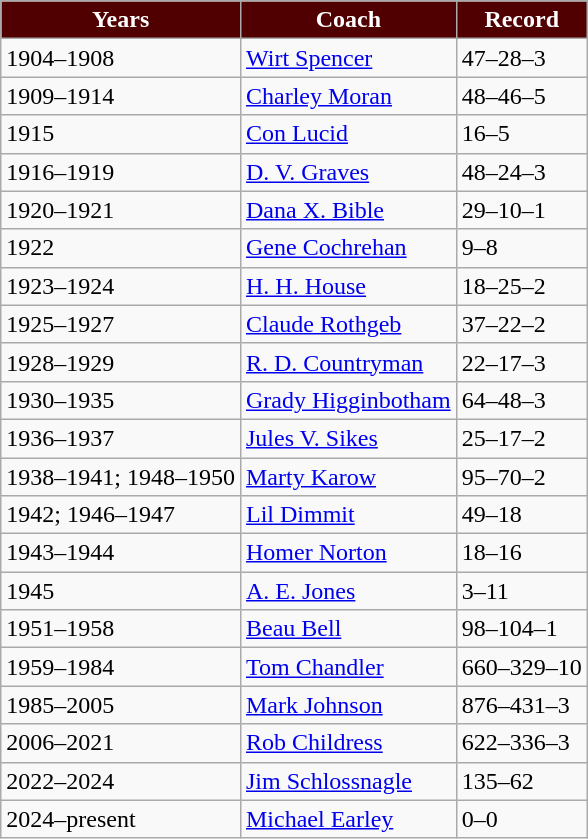<table class="wikitable">
<tr>
<th style="background: #500000; color:white;">Years</th>
<th style="background: #500000; color:white;">Coach</th>
<th style="background: #500000; color:white;">Record</th>
</tr>
<tr>
<td>1904–1908</td>
<td><a href='#'>Wirt Spencer</a></td>
<td>47–28–3</td>
</tr>
<tr>
<td>1909–1914</td>
<td><a href='#'>Charley Moran</a></td>
<td>48–46–5</td>
</tr>
<tr>
<td>1915</td>
<td><a href='#'>Con Lucid</a></td>
<td>16–5</td>
</tr>
<tr>
<td>1916–1919</td>
<td><a href='#'>D. V. Graves</a></td>
<td>48–24–3</td>
</tr>
<tr>
<td>1920–1921</td>
<td><a href='#'>Dana X. Bible</a></td>
<td>29–10–1</td>
</tr>
<tr>
<td>1922</td>
<td><a href='#'>Gene Cochrehan</a></td>
<td>9–8</td>
</tr>
<tr>
<td>1923–1924</td>
<td><a href='#'>H. H. House</a></td>
<td>18–25–2</td>
</tr>
<tr>
<td>1925–1927</td>
<td><a href='#'>Claude Rothgeb</a></td>
<td>37–22–2</td>
</tr>
<tr>
<td>1928–1929</td>
<td><a href='#'>R. D. Countryman</a></td>
<td>22–17–3</td>
</tr>
<tr>
<td>1930–1935</td>
<td><a href='#'>Grady Higginbotham</a></td>
<td>64–48–3</td>
</tr>
<tr>
<td>1936–1937</td>
<td><a href='#'>Jules V. Sikes</a></td>
<td>25–17–2</td>
</tr>
<tr>
<td>1938–1941; 1948–1950</td>
<td><a href='#'>Marty Karow</a></td>
<td>95–70–2</td>
</tr>
<tr>
<td>1942; 1946–1947</td>
<td><a href='#'>Lil Dimmit</a></td>
<td>49–18</td>
</tr>
<tr>
<td>1943–1944</td>
<td><a href='#'>Homer Norton</a></td>
<td>18–16</td>
</tr>
<tr>
<td>1945</td>
<td><a href='#'>A. E. Jones</a></td>
<td>3–11</td>
</tr>
<tr>
<td>1951–1958</td>
<td><a href='#'>Beau Bell</a></td>
<td>98–104–1</td>
</tr>
<tr>
<td>1959–1984</td>
<td><a href='#'>Tom Chandler</a></td>
<td>660–329–10</td>
</tr>
<tr>
<td>1985–2005</td>
<td><a href='#'>Mark Johnson</a></td>
<td>876–431–3</td>
</tr>
<tr>
<td>2006–2021</td>
<td><a href='#'>Rob Childress</a></td>
<td>622–336–3</td>
</tr>
<tr>
<td>2022–2024</td>
<td><a href='#'>Jim Schlossnagle</a></td>
<td>135–62</td>
</tr>
<tr>
<td>2024–present</td>
<td><a href='#'>Michael Earley</a></td>
<td>0–0</td>
</tr>
</table>
